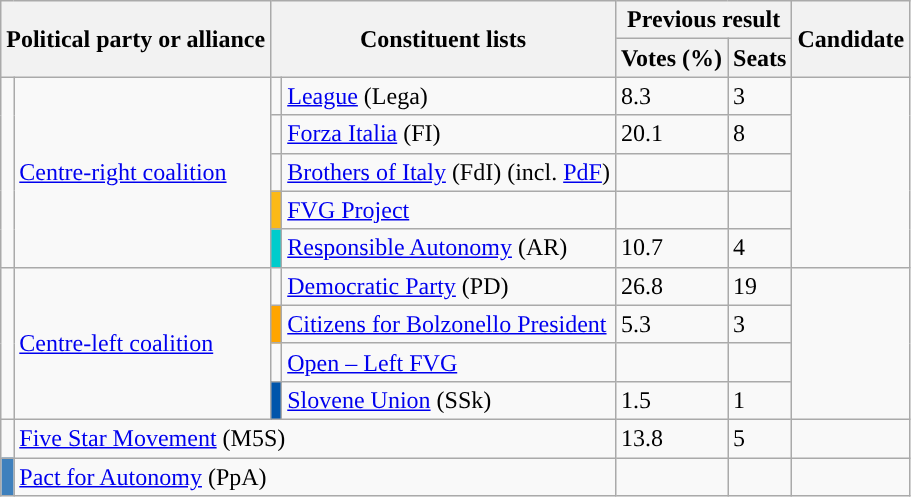<table class="wikitable" style="text-align:left">
<tr>
<th colspan=2 rowspan="2">Political party or alliance</th>
<th colspan=2 rowspan="2">Constituent lists</th>
<th colspan="2">Previous result</th>
<th colspan="2" rowspan="2">Candidate</th>
</tr>
<tr>
<th>Votes (%)</th>
<th>Seats</th>
</tr>
<tr>
<td rowspan="5" style="background:"></td>
<td rowspan=5><a href='#'>Centre-right coalition</a></td>
<td></td>
<td style="text-align:left;"><a href='#'>League</a> (Lega)</td>
<td>8.3</td>
<td>3</td>
<td rowspan="5"></td>
</tr>
<tr>
<td></td>
<td style="text-align:left;"><a href='#'>Forza Italia</a> (FI)</td>
<td>20.1</td>
<td>8</td>
</tr>
<tr>
<td></td>
<td style="text-align:left;"><a href='#'>Brothers of Italy</a> (FdI) (incl. <a href='#'>PdF</a>)</td>
<td></td>
<td></td>
</tr>
<tr>
<td bgcolor="#FBB917"></td>
<td style="text-align:left;"><a href='#'>FVG Project</a></td>
<td></td>
<td></td>
</tr>
<tr>
<td bgcolor="#00CCCC"></td>
<td style="text-align:left;"><a href='#'>Responsible Autonomy</a> (AR)</td>
<td>10.7</td>
<td>4</td>
</tr>
<tr>
<td rowspan="4"></td>
<td rowspan=4><a href='#'>Centre-left coalition</a></td>
<td></td>
<td style="text-align:left;"><a href='#'>Democratic Party</a> (PD)</td>
<td>26.8</td>
<td>19</td>
<td rowspan="4"></td>
</tr>
<tr>
<td bgcolor="orange"></td>
<td style="text-align:left;"><a href='#'>Citizens for Bolzonello President</a></td>
<td>5.3</td>
<td>3</td>
</tr>
<tr>
<td style="background-color:"></td>
<td><a href='#'>Open – Left FVG</a></td>
<td></td>
<td></td>
</tr>
<tr>
<td bgcolor="#0055AB"></td>
<td style="text-align:left;"><a href='#'>Slovene Union</a> (SSk)</td>
<td>1.5</td>
<td>1</td>
</tr>
<tr>
<td style="background-color:"></td>
<td colspan="3"><a href='#'>Five Star Movement</a> (M5S)</td>
<td>13.8</td>
<td>5</td>
<td></td>
</tr>
<tr>
<td style="background-color:#3E80BD"></td>
<td colspan="3"><a href='#'>Pact for Autonomy</a> (PpA)</td>
<td></td>
<td></td>
<td></td>
</tr>
</table>
